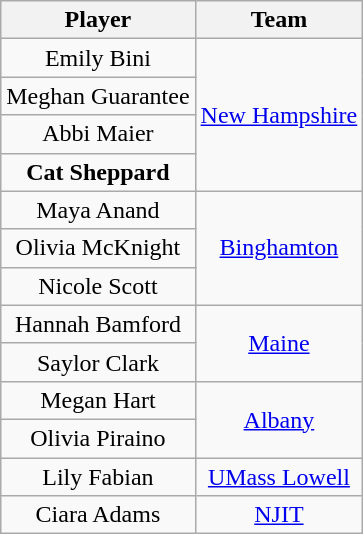<table class="wikitable" style="text-align: center;">
<tr>
<th>Player</th>
<th>Team</th>
</tr>
<tr>
<td>Emily Bini</td>
<td rowspan=4><a href='#'>New Hampshire</a></td>
</tr>
<tr>
<td>Meghan Guarantee</td>
</tr>
<tr>
<td>Abbi Maier</td>
</tr>
<tr>
<td><strong>Cat Sheppard</strong></td>
</tr>
<tr>
<td>Maya Anand</td>
<td rowspan=3><a href='#'>Binghamton</a></td>
</tr>
<tr>
<td>Olivia McKnight</td>
</tr>
<tr>
<td>Nicole Scott</td>
</tr>
<tr>
<td>Hannah Bamford</td>
<td rowspan=2><a href='#'>Maine</a></td>
</tr>
<tr>
<td>Saylor Clark</td>
</tr>
<tr>
<td>Megan Hart</td>
<td rowspan=2><a href='#'>Albany</a></td>
</tr>
<tr>
<td>Olivia Piraino</td>
</tr>
<tr>
<td>Lily Fabian</td>
<td><a href='#'>UMass Lowell</a></td>
</tr>
<tr>
<td>Ciara Adams</td>
<td><a href='#'>NJIT</a></td>
</tr>
</table>
